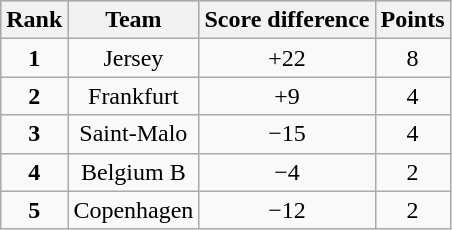<table class="wikitable">
<tr style="background:silver"!>
<th>Rank</th>
<th>Team</th>
<th>Score difference</th>
<th>Points</th>
</tr>
<tr align="center">
<td><strong>1</strong></td>
<td>Jersey</td>
<td>+22</td>
<td>8</td>
</tr>
<tr align="center">
<td><strong>2</strong></td>
<td>Frankfurt</td>
<td>+9</td>
<td>4</td>
</tr>
<tr align="center">
<td><strong>3</strong></td>
<td>Saint-Malo</td>
<td>−15</td>
<td>4</td>
</tr>
<tr align="center">
<td><strong>4</strong></td>
<td>Belgium B</td>
<td>−4</td>
<td>2</td>
</tr>
<tr align="center">
<td><strong>5</strong></td>
<td>Copenhagen</td>
<td>−12</td>
<td>2</td>
</tr>
</table>
